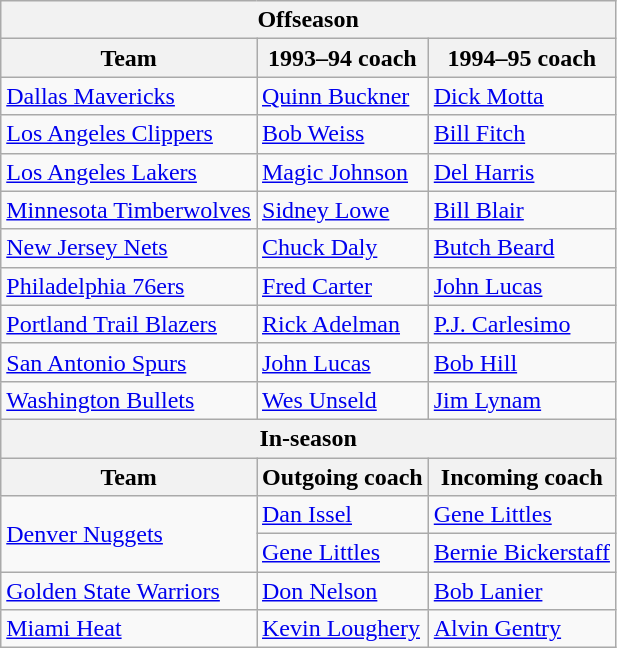<table class="wikitable">
<tr>
<th colspan="3">Offseason</th>
</tr>
<tr>
<th>Team</th>
<th>1993–94 coach</th>
<th>1994–95 coach</th>
</tr>
<tr>
<td><a href='#'>Dallas Mavericks</a></td>
<td><a href='#'>Quinn Buckner</a></td>
<td><a href='#'>Dick Motta</a></td>
</tr>
<tr>
<td><a href='#'>Los Angeles Clippers</a></td>
<td><a href='#'>Bob Weiss</a></td>
<td><a href='#'>Bill Fitch</a></td>
</tr>
<tr>
<td><a href='#'>Los Angeles Lakers</a></td>
<td><a href='#'>Magic Johnson</a></td>
<td><a href='#'>Del Harris</a></td>
</tr>
<tr>
<td><a href='#'>Minnesota Timberwolves</a></td>
<td><a href='#'>Sidney Lowe</a></td>
<td><a href='#'>Bill Blair</a></td>
</tr>
<tr>
<td><a href='#'>New Jersey Nets</a></td>
<td><a href='#'>Chuck Daly</a></td>
<td><a href='#'>Butch Beard</a></td>
</tr>
<tr>
<td><a href='#'>Philadelphia 76ers</a></td>
<td><a href='#'>Fred Carter</a></td>
<td><a href='#'>John Lucas</a></td>
</tr>
<tr>
<td><a href='#'>Portland Trail Blazers</a></td>
<td><a href='#'>Rick Adelman</a></td>
<td><a href='#'>P.J. Carlesimo</a></td>
</tr>
<tr>
<td><a href='#'>San Antonio Spurs</a></td>
<td><a href='#'>John Lucas</a></td>
<td><a href='#'>Bob Hill</a></td>
</tr>
<tr>
<td><a href='#'>Washington Bullets</a></td>
<td><a href='#'>Wes Unseld</a></td>
<td><a href='#'>Jim Lynam</a></td>
</tr>
<tr>
<th colspan="3">In-season</th>
</tr>
<tr>
<th>Team</th>
<th>Outgoing coach</th>
<th>Incoming coach</th>
</tr>
<tr>
<td rowspan="2"><a href='#'>Denver Nuggets</a></td>
<td><a href='#'>Dan Issel</a></td>
<td><a href='#'>Gene Littles</a></td>
</tr>
<tr>
<td><a href='#'>Gene Littles</a></td>
<td><a href='#'>Bernie Bickerstaff</a></td>
</tr>
<tr>
<td><a href='#'>Golden State Warriors</a></td>
<td><a href='#'>Don Nelson</a></td>
<td><a href='#'>Bob Lanier</a></td>
</tr>
<tr>
<td><a href='#'>Miami Heat</a></td>
<td><a href='#'>Kevin Loughery</a></td>
<td><a href='#'>Alvin Gentry</a></td>
</tr>
</table>
